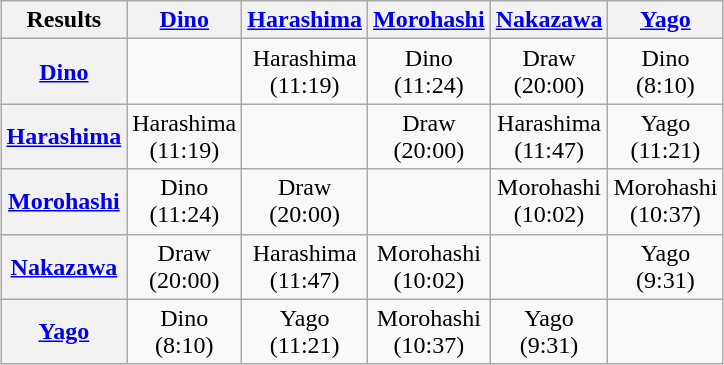<table class="wikitable" style="margin: 1em auto 1em auto">
<tr align="center">
<th>Results</th>
<th><a href='#'>Dino</a></th>
<th><a href='#'>Harashima</a></th>
<th><a href='#'>Morohashi</a></th>
<th><a href='#'>Nakazawa</a></th>
<th><a href='#'>Yago</a></th>
</tr>
<tr align="center">
<th><a href='#'>Dino</a></th>
<td></td>
<td>Harashima<br>(11:19)</td>
<td>Dino<br>(11:24)</td>
<td>Draw<br>(20:00)</td>
<td>Dino<br>(8:10)</td>
</tr>
<tr align="center">
<th><a href='#'>Harashima</a></th>
<td>Harashima<br>(11:19)</td>
<td></td>
<td>Draw<br>(20:00)</td>
<td>Harashima<br>(11:47)</td>
<td>Yago<br>(11:21)</td>
</tr>
<tr align="center">
<th><a href='#'>Morohashi</a></th>
<td>Dino<br>(11:24)</td>
<td>Draw<br>(20:00)</td>
<td></td>
<td>Morohashi<br>(10:02)</td>
<td>Morohashi<br>(10:37)</td>
</tr>
<tr align="center">
<th><a href='#'>Nakazawa</a></th>
<td>Draw<br>(20:00)</td>
<td>Harashima<br>(11:47)</td>
<td>Morohashi<br>(10:02)</td>
<td></td>
<td>Yago<br>(9:31)</td>
</tr>
<tr align="center">
<th><a href='#'>Yago</a></th>
<td>Dino<br>(8:10)</td>
<td>Yago<br>(11:21)</td>
<td>Morohashi<br>(10:37)</td>
<td>Yago<br>(9:31)</td>
<td></td>
</tr>
</table>
